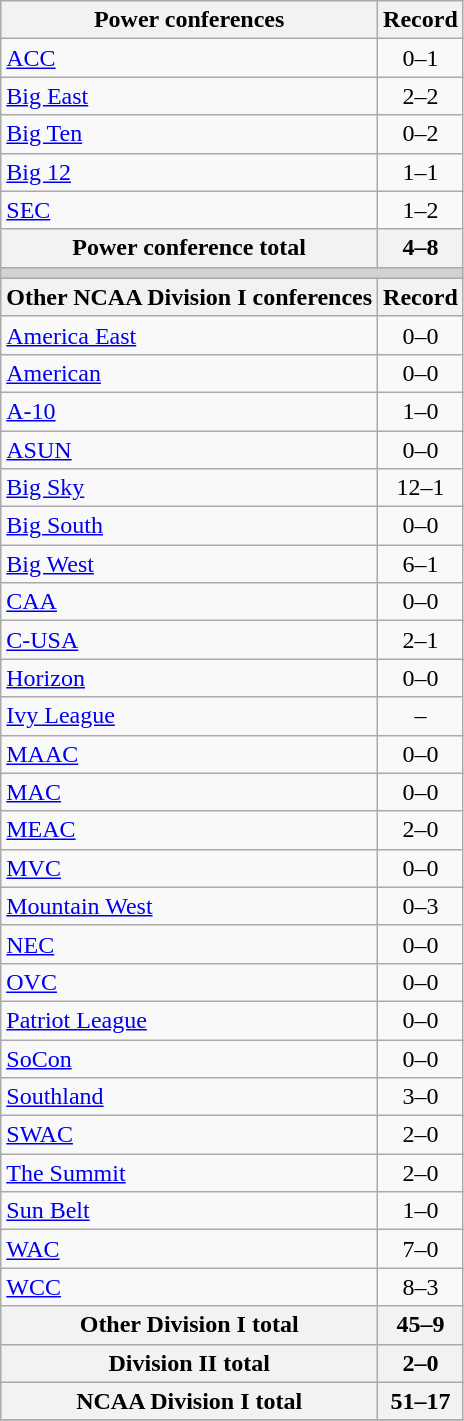<table class="wikitable">
<tr>
<th>Power conferences</th>
<th>Record</th>
</tr>
<tr>
<td><a href='#'>ACC</a></td>
<td align=center>0–1</td>
</tr>
<tr>
<td><a href='#'>Big East</a></td>
<td align=center>2–2</td>
</tr>
<tr>
<td><a href='#'>Big Ten</a></td>
<td align=center>0–2</td>
</tr>
<tr>
<td><a href='#'>Big 12</a></td>
<td align=center>1–1</td>
</tr>
<tr>
<td><a href='#'>SEC</a></td>
<td align=center>1–2</td>
</tr>
<tr>
<th>Power conference total</th>
<th>4–8</th>
</tr>
<tr>
<th colspan="2" style="background:lightgrey;"></th>
</tr>
<tr>
<th>Other NCAA Division I conferences</th>
<th>Record</th>
</tr>
<tr>
<td><a href='#'>America East</a></td>
<td align=center>0–0</td>
</tr>
<tr>
<td><a href='#'>American</a></td>
<td align=center>0–0</td>
</tr>
<tr>
<td><a href='#'>A-10</a></td>
<td align=center>1–0</td>
</tr>
<tr>
<td><a href='#'>ASUN</a></td>
<td align=center>0–0</td>
</tr>
<tr>
<td><a href='#'>Big Sky</a></td>
<td align=center>12–1</td>
</tr>
<tr>
<td><a href='#'>Big South</a></td>
<td align=center>0–0</td>
</tr>
<tr>
<td><a href='#'>Big West</a></td>
<td align=center>6–1</td>
</tr>
<tr>
<td><a href='#'>CAA</a></td>
<td align=center>0–0</td>
</tr>
<tr>
<td><a href='#'>C-USA</a></td>
<td align=center>2–1</td>
</tr>
<tr>
<td><a href='#'>Horizon</a></td>
<td align=center>0–0</td>
</tr>
<tr>
<td><a href='#'>Ivy League</a></td>
<td align=center>–</td>
</tr>
<tr>
<td><a href='#'>MAAC</a></td>
<td align=center>0–0</td>
</tr>
<tr>
<td><a href='#'>MAC</a></td>
<td align=center>0–0</td>
</tr>
<tr>
<td><a href='#'>MEAC</a></td>
<td align=center>2–0</td>
</tr>
<tr>
<td><a href='#'>MVC</a></td>
<td align=center>0–0</td>
</tr>
<tr>
<td><a href='#'>Mountain West</a></td>
<td align=center>0–3</td>
</tr>
<tr>
<td><a href='#'>NEC</a></td>
<td align=center>0–0</td>
</tr>
<tr>
<td><a href='#'>OVC</a></td>
<td align=center>0–0</td>
</tr>
<tr>
<td><a href='#'>Patriot League</a></td>
<td align=center>0–0</td>
</tr>
<tr>
<td><a href='#'>SoCon</a></td>
<td align=center>0–0</td>
</tr>
<tr>
<td><a href='#'>Southland</a></td>
<td align=center>3–0</td>
</tr>
<tr>
<td><a href='#'>SWAC</a></td>
<td align=center>2–0</td>
</tr>
<tr>
<td><a href='#'>The Summit</a></td>
<td align=center>2–0</td>
</tr>
<tr>
<td><a href='#'>Sun Belt</a></td>
<td align=center>1–0</td>
</tr>
<tr>
<td><a href='#'>WAC</a></td>
<td align=center>7–0</td>
</tr>
<tr>
<td><a href='#'>WCC</a></td>
<td align=center>8–3</td>
</tr>
<tr>
<th>Other Division I total</th>
<th>45–9</th>
</tr>
<tr>
<th>Division II total</th>
<th>2–0</th>
</tr>
<tr>
<th>NCAA Division I total</th>
<th>51–17</th>
</tr>
<tr>
</tr>
</table>
